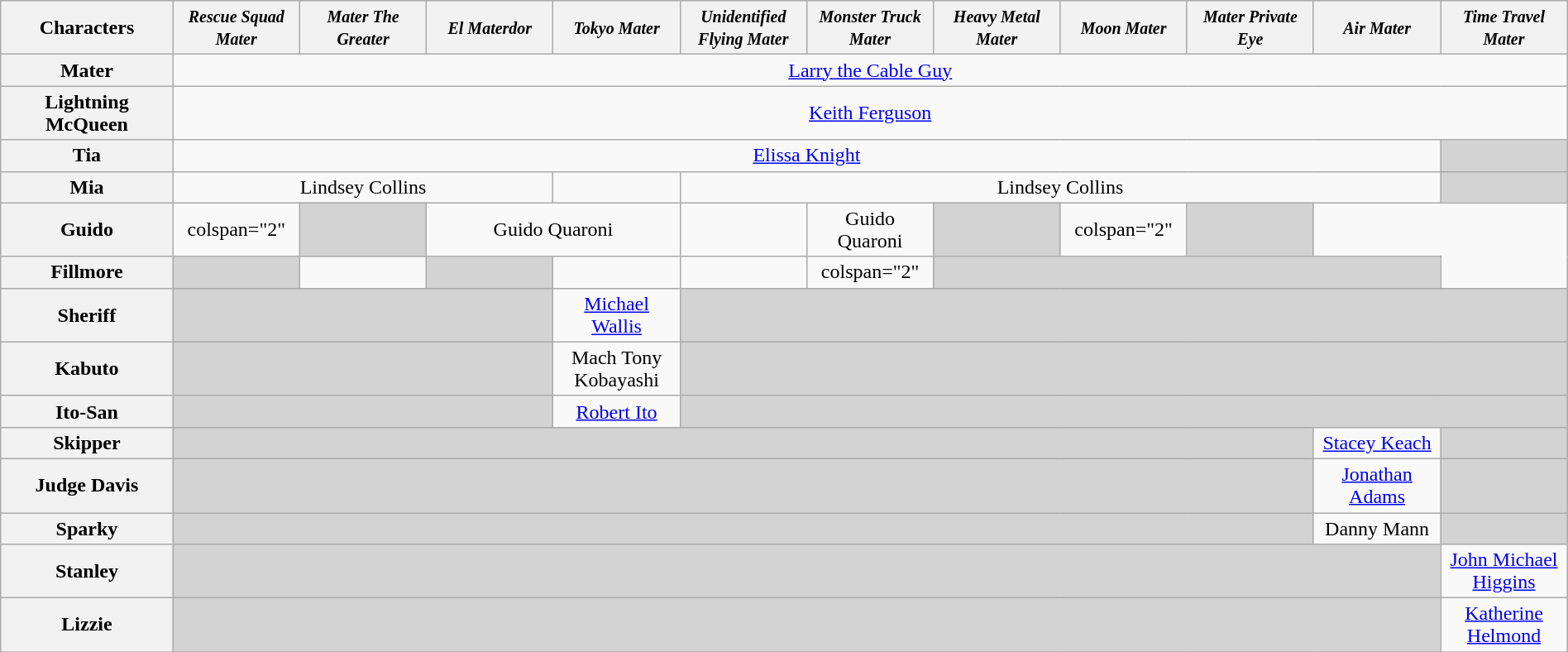<table class="wikitable" style="text-align:center;width:100%">
<tr>
<th width="11%">Characters</th>
<th width="8.09%"><small><em>Rescue Squad Mater</em></small></th>
<th width="8.09%"><small><em>Mater The Greater</em></small></th>
<th width="8.09%"><small><em>El Materdor</em></small></th>
<th width="8.09%"><small><em>Tokyo Mater</em></small></th>
<th width="8.09%"><small><em>Unidentified Flying Mater</em></small></th>
<th width="8.09%"><small><em>Monster Truck Mater</em></small></th>
<th width="8.09%"><small><em>Heavy Metal Mater</em></small></th>
<th width="8.09%"><small><em>Moon Mater</em></small></th>
<th width="8.09%"><small><em>Mater Private Eye</em></small></th>
<th width="8.09%"><small><em>Air Mater</em></small></th>
<th width="8.09%"><small><em>Time Travel Mater</em></small></th>
</tr>
<tr>
<th>Mater</th>
<td colspan="11"><a href='#'>Larry the Cable Guy</a></td>
</tr>
<tr>
<th>Lightning McQueen</th>
<td colspan="11"><a href='#'>Keith Ferguson</a></td>
</tr>
<tr>
<th>Tia</th>
<td colspan="10"><a href='#'>Elissa Knight</a></td>
<td style="background:lightgrey;"></td>
</tr>
<tr>
<th>Mia</th>
<td colspan="3">Lindsey Collins</td>
<td></td>
<td colspan="6">Lindsey Collins</td>
<td style="background:lightgrey;"></td>
</tr>
<tr>
<th>Guido</th>
<td>colspan="2" </td>
<td style="background:lightgrey;"></td>
<td colspan="2">Guido Quaroni</td>
<td></td>
<td>Guido Quaroni</td>
<td style="background:lightgrey;"></td>
<td>colspan="2" </td>
<td style="background:lightgrey;"></td>
</tr>
<tr>
<th>Fillmore</th>
<td style="background:lightgrey;"></td>
<td></td>
<td style="background:lightgrey;"></td>
<td></td>
<td></td>
<td>colspan="2" </td>
<td style="background:lightgrey;" colspan="4"></td>
</tr>
<tr>
<th>Sheriff</th>
<td style="background:lightgrey;" colspan="3"></td>
<td><a href='#'>Michael Wallis</a></td>
<td style="background:lightgrey;" colspan="7"></td>
</tr>
<tr>
<th>Kabuto</th>
<td style="background:lightgrey;" colspan="3"></td>
<td>Mach Tony Kobayashi</td>
<td style="background:lightgrey;" colspan="7"></td>
</tr>
<tr>
<th>Ito-San</th>
<td style="background:lightgrey;" colspan="3"></td>
<td><a href='#'>Robert Ito</a></td>
<td style="background:lightgrey;" colspan="7"></td>
</tr>
<tr>
<th>Skipper</th>
<td style="background:lightgrey;" colspan="9"></td>
<td><a href='#'>Stacey Keach</a></td>
<td style="background:lightgrey;"></td>
</tr>
<tr>
<th>Judge Davis</th>
<td style="background:lightgrey;" colspan="9"></td>
<td><a href='#'>Jonathan Adams</a></td>
<td style="background:lightgrey;"></td>
</tr>
<tr>
<th>Sparky</th>
<td style="background:lightgrey;" colspan="9"></td>
<td>Danny Mann</td>
<td style="background:lightgrey;"></td>
</tr>
<tr>
<th>Stanley</th>
<td style="background:lightgrey;" colspan="10"></td>
<td><a href='#'>John Michael Higgins</a></td>
</tr>
<tr>
<th>Lizzie</th>
<td style="background:lightgrey;" colspan="10"></td>
<td><a href='#'>Katherine Helmond</a></td>
</tr>
<tr>
</tr>
</table>
